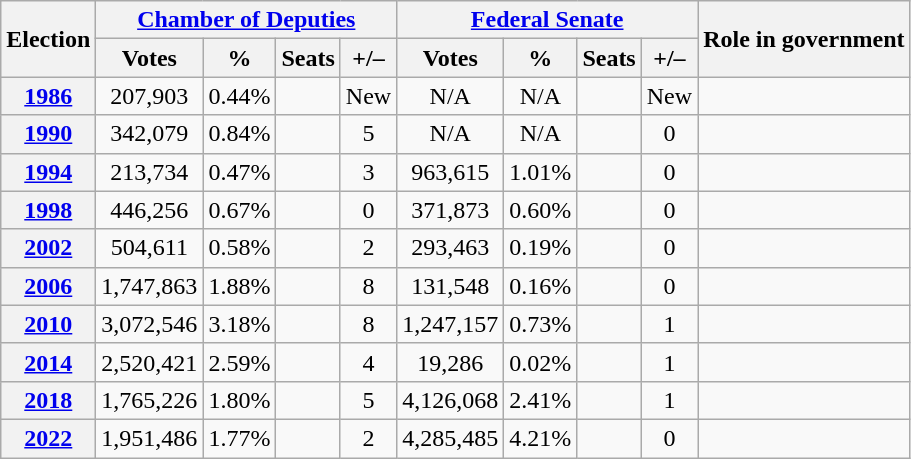<table class=wikitable style=text-align:center>
<tr>
<th rowspan="2">Election</th>
<th colspan="4"><a href='#'>Chamber of Deputies</a></th>
<th colspan="4"><a href='#'>Federal Senate</a></th>
<th rowspan="2"><strong>Role in government</strong></th>
</tr>
<tr>
<th><strong>Votes</strong></th>
<th><strong>%</strong></th>
<th><strong>Seats</strong></th>
<th>+/–</th>
<th><strong>Votes</strong></th>
<th><strong>%</strong></th>
<th><strong>Seats</strong></th>
<th>+/–</th>
</tr>
<tr>
<th><a href='#'>1986</a></th>
<td align="center">207,903</td>
<td align="center">0.44%</td>
<td style="text-align:center;"></td>
<td>New</td>
<td>N/A</td>
<td>N/A</td>
<td style="text-align:center;"></td>
<td>New</td>
<td></td>
</tr>
<tr>
<th><a href='#'>1990</a></th>
<td align="center">342,079</td>
<td align="center">0.84%</td>
<td style="text-align:center;"></td>
<td> 5</td>
<td>N/A</td>
<td>N/A</td>
<td style="text-align:center;"></td>
<td> 0</td>
<td></td>
</tr>
<tr>
<th><a href='#'>1994</a></th>
<td align="center">213,734</td>
<td align="center">0.47%</td>
<td style="text-align:center;"></td>
<td> 3</td>
<td align="center">963,615</td>
<td align="center">1.01%</td>
<td style="text-align:center;"></td>
<td> 0</td>
<td></td>
</tr>
<tr>
<th><a href='#'>1998</a></th>
<td align="center">446,256</td>
<td align="center">0.67%</td>
<td style="text-align:center;"></td>
<td> 0</td>
<td align="center">371,873</td>
<td align="center">0.60%</td>
<td style="text-align:center;"></td>
<td> 0</td>
<td></td>
</tr>
<tr>
<th><a href='#'>2002</a></th>
<td align="center">504,611</td>
<td align="center">0.58%</td>
<td style="text-align:center;"></td>
<td> 2</td>
<td align="center">293,463</td>
<td align="center">0.19%</td>
<td style="text-align:center;"></td>
<td> 0</td>
<td></td>
</tr>
<tr>
<th><a href='#'>2006</a></th>
<td align="center">1,747,863</td>
<td align="center">1.88%</td>
<td style="text-align:center;"></td>
<td> 8</td>
<td align="center">131,548</td>
<td align="center">0.16%</td>
<td style="text-align:center;"></td>
<td> 0</td>
<td></td>
</tr>
<tr>
<th><a href='#'>2010</a></th>
<td align="center">3,072,546</td>
<td align="center">3.18%</td>
<td style="text-align:center;"></td>
<td> 8</td>
<td align="center">1,247,157</td>
<td align="center">0.73%</td>
<td style="text-align:center;"></td>
<td> 1</td>
<td></td>
</tr>
<tr>
<th><a href='#'>2014</a></th>
<td align="center">2,520,421</td>
<td align="center">2.59%</td>
<td style="text-align:center;"></td>
<td> 4</td>
<td align="center">19,286</td>
<td align="center">0.02%</td>
<td style="text-align:center;"></td>
<td> 1</td>
<td></td>
</tr>
<tr>
<th><a href='#'>2018</a></th>
<td align="center">1,765,226</td>
<td align="center">1.80%</td>
<td style="text-align:center;"></td>
<td> 5</td>
<td align="center">4,126,068</td>
<td align="center">2.41%</td>
<td style="text-align:center;"></td>
<td> 1</td>
<td></td>
</tr>
<tr>
<th><a href='#'>2022</a></th>
<td align="center">1,951,486</td>
<td align="center">1.77%</td>
<td style="text-align:center;"></td>
<td> 2</td>
<td align="center">4,285,485</td>
<td align="center">4.21%</td>
<td style="text-align:center;"></td>
<td> 0</td>
<td></td>
</tr>
</table>
